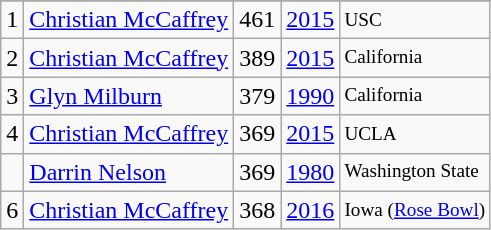<table class="wikitable">
<tr>
</tr>
<tr>
<td>1</td>
<td><a href='#'>Christian McCaffrey</a></td>
<td><abbr>461</abbr></td>
<td><a href='#'>2015</a></td>
<td style="font-size:80%;">USC</td>
</tr>
<tr>
<td>2</td>
<td><a href='#'>Christian McCaffrey</a></td>
<td><abbr>389</abbr></td>
<td><a href='#'>2015</a></td>
<td style="font-size:80%;">California</td>
</tr>
<tr>
<td>3</td>
<td><a href='#'>Glyn Milburn</a></td>
<td><abbr>379</abbr></td>
<td><a href='#'>1990</a></td>
<td style="font-size:80%;">California</td>
</tr>
<tr>
<td>4</td>
<td><a href='#'>Christian McCaffrey</a></td>
<td><abbr>369</abbr></td>
<td><a href='#'>2015</a></td>
<td style="font-size:80%;">UCLA</td>
</tr>
<tr>
<td></td>
<td><a href='#'>Darrin Nelson</a></td>
<td><abbr>369</abbr></td>
<td><a href='#'>1980</a></td>
<td style="font-size:80%;">Washington State</td>
</tr>
<tr>
<td>6</td>
<td><a href='#'>Christian McCaffrey</a></td>
<td><abbr>368</abbr></td>
<td><a href='#'>2016</a></td>
<td style="font-size:80%;">Iowa (<a href='#'>Rose Bowl</a>)</td>
</tr>
</table>
